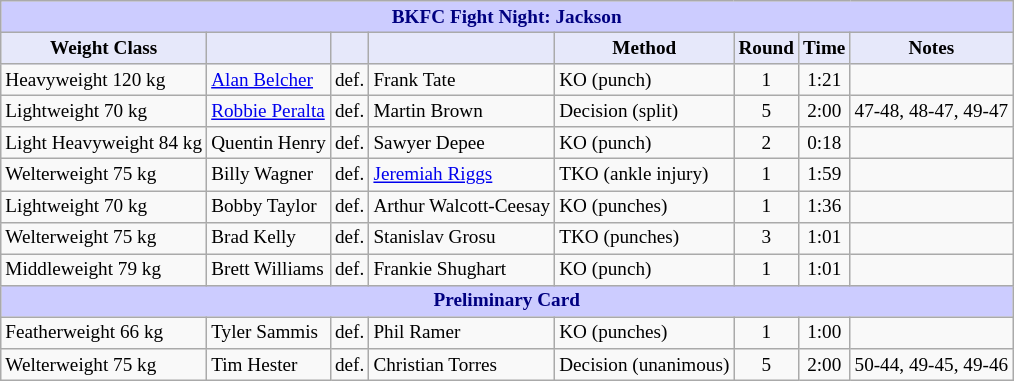<table class="wikitable" style="font-size: 80%;">
<tr>
<th colspan="8" style="background-color: #ccf; color: #000080; text-align: center;"><strong>BKFC Fight Night: Jackson</strong></th>
</tr>
<tr>
<th colspan="1" style="background-color: #E6E8FA; color: #000000; text-align: center;">Weight Class</th>
<th colspan="1" style="background-color: #E6E8FA; color: #000000; text-align: center;"></th>
<th colspan="1" style="background-color: #E6E8FA; color: #000000; text-align: center;"></th>
<th colspan="1" style="background-color: #E6E8FA; color: #000000; text-align: center;"></th>
<th colspan="1" style="background-color: #E6E8FA; color: #000000; text-align: center;">Method</th>
<th colspan="1" style="background-color: #E6E8FA; color: #000000; text-align: center;">Round</th>
<th colspan="1" style="background-color: #E6E8FA; color: #000000; text-align: center;">Time</th>
<th colspan="1" style="background-color: #E6E8FA; color: #000000; text-align: center;">Notes</th>
</tr>
<tr>
<td>Heavyweight 120 kg</td>
<td> <a href='#'>Alan Belcher</a></td>
<td align=center>def.</td>
<td> Frank Tate</td>
<td>KO (punch)</td>
<td align=center>1</td>
<td align=center>1:21</td>
<td></td>
</tr>
<tr>
<td>Lightweight 70 kg</td>
<td> <a href='#'>Robbie Peralta</a></td>
<td align=center>def.</td>
<td> Martin Brown</td>
<td>Decision (split)</td>
<td align=center>5</td>
<td align=center>2:00</td>
<td>47-48, 48-47, 49-47</td>
</tr>
<tr>
<td>Light Heavyweight 84 kg</td>
<td> Quentin Henry</td>
<td align=center>def.</td>
<td> Sawyer Depee</td>
<td>KO (punch)</td>
<td align=center>2</td>
<td align=center>0:18</td>
<td></td>
</tr>
<tr>
<td>Welterweight 75 kg</td>
<td> Billy Wagner</td>
<td align=center>def.</td>
<td> <a href='#'>Jeremiah Riggs</a></td>
<td>TKO (ankle injury)</td>
<td align=center>1</td>
<td align=center>1:59</td>
<td></td>
</tr>
<tr>
<td>Lightweight 70 kg</td>
<td> Bobby Taylor</td>
<td align=center>def.</td>
<td> Arthur Walcott-Ceesay</td>
<td>KO (punches)</td>
<td align=center>1</td>
<td align=center>1:36</td>
<td></td>
</tr>
<tr>
<td>Welterweight 75 kg</td>
<td> Brad Kelly</td>
<td align=center>def.</td>
<td> Stanislav Grosu</td>
<td>TKO (punches)</td>
<td align=center>3</td>
<td align=center>1:01</td>
<td></td>
</tr>
<tr>
<td>Middleweight 79 kg</td>
<td> Brett Williams</td>
<td align=center>def.</td>
<td> Frankie Shughart</td>
<td>KO (punch)</td>
<td align=center>1</td>
<td align=center>1:01</td>
<td></td>
</tr>
<tr>
<th colspan="8" style="background-color: #ccf; color: #000080; text-align: center;"><strong>Preliminary Card</strong></th>
</tr>
<tr>
<td>Featherweight 66 kg</td>
<td> Tyler Sammis</td>
<td align=center>def.</td>
<td> Phil Ramer</td>
<td>KO (punches)</td>
<td align=center>1</td>
<td align=center>1:00</td>
<td></td>
</tr>
<tr>
<td>Welterweight 75 kg</td>
<td> Tim Hester</td>
<td align=center>def.</td>
<td> Christian Torres</td>
<td>Decision (unanimous)</td>
<td align=center>5</td>
<td align=center>2:00</td>
<td>50-44, 49-45, 49-46</td>
</tr>
</table>
